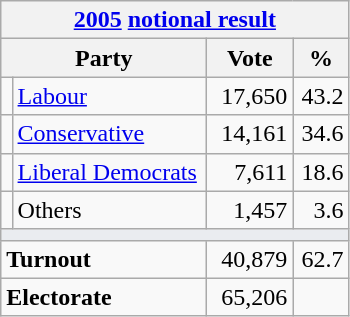<table class="wikitable">
<tr>
<th colspan="4"><a href='#'>2005</a> <a href='#'>notional result</a></th>
</tr>
<tr>
<th bgcolor="#DDDDFF" width="130px" colspan="2">Party</th>
<th bgcolor="#DDDDFF" width="50px">Vote</th>
<th bgcolor="#DDDDFF" width="30px">%</th>
</tr>
<tr>
<td></td>
<td><a href='#'>Labour</a></td>
<td align=right>17,650</td>
<td align=right>43.2</td>
</tr>
<tr>
<td></td>
<td><a href='#'>Conservative</a></td>
<td align=right>14,161</td>
<td align=right>34.6</td>
</tr>
<tr>
<td></td>
<td><a href='#'>Liberal Democrats</a></td>
<td align=right>7,611</td>
<td align=right>18.6</td>
</tr>
<tr>
<td></td>
<td>Others</td>
<td align=right>1,457</td>
<td align=right>3.6</td>
</tr>
<tr>
<td colspan="4" bgcolor="#EAECF0"></td>
</tr>
<tr>
<td colspan="2"><strong>Turnout</strong></td>
<td align=right>40,879</td>
<td align=right>62.7</td>
</tr>
<tr>
<td colspan="2"><strong>Electorate</strong></td>
<td align=right>65,206</td>
</tr>
</table>
